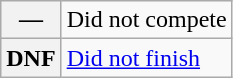<table class="wikitable">
<tr>
<th scope="row">—</th>
<td>Did not compete</td>
</tr>
<tr>
<th scope="row">DNF</th>
<td><a href='#'>Did not finish</a></td>
</tr>
</table>
